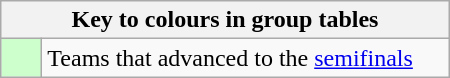<table class="wikitable" style="text-align: center; width: 300px;">
<tr>
<th colspan=2>Key to colours in group tables</th>
</tr>
<tr>
<td bgcolor=#ccffcc style="width: 20px;"></td>
<td align=left>Teams that advanced to the <a href='#'>semifinals</a></td>
</tr>
</table>
